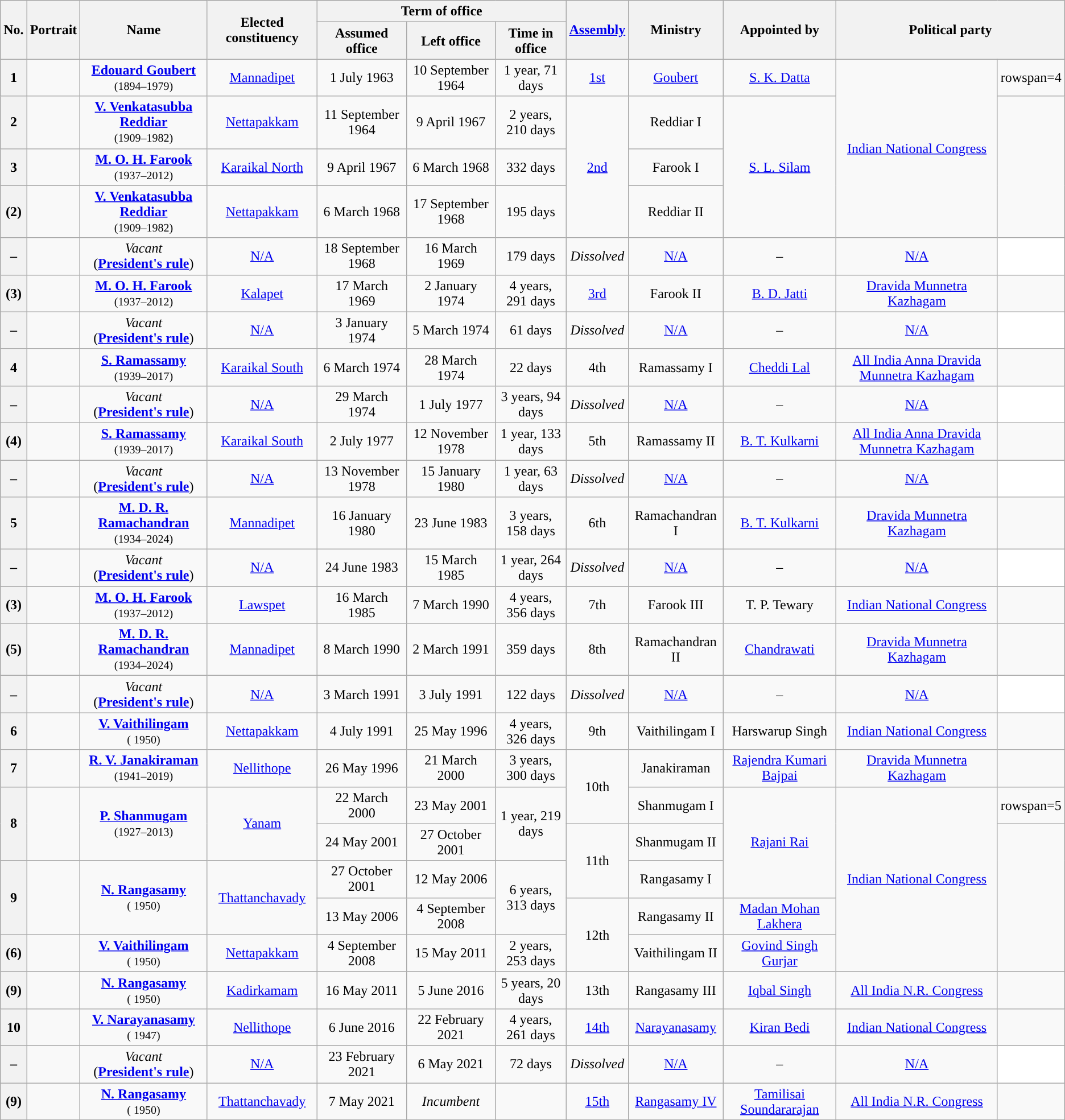<table class="wikitable sortable" style="text-align:center;">
<tr>
<th rowspan=2>No.</th>
<th rowspan=2>Portrait</th>
<th rowspan=2>Name<br><small></small></th>
<th rowspan=2>Elected constituency</th>
<th colspan=3>Term of office</th>
<th rowspan=2><a href='#'>Assembly</a><br></th>
<th rowspan=2>Ministry</th>
<th rowspan=2>Appointed by</th>
<th rowspan=2 colspan=2>Political party</th>
</tr>
<tr>
<th>Assumed office</th>
<th>Left office</th>
<th>Time in office</th>
</tr>
<tr>
<th>1</th>
<td></td>
<td><strong><a href='#'>Edouard Goubert</a></strong><br><small>(1894–1979)</small></td>
<td><a href='#'>Mannadipet</a></td>
<td>1 July 1963</td>
<td>10 September 1964</td>
<td>1 year, 71 days</td>
<td><a href='#'>1st</a><br></td>
<td><a href='#'>Goubert</a></td>
<td><a href='#'>S. K. Datta</a></td>
<td rowspan=4><a href='#'>Indian National Congress</a></td>
<td>rowspan=4 </td>
</tr>
<tr>
<th>2</th>
<td></td>
<td><strong><a href='#'>V. Venkatasubba Reddiar</a></strong><br><small>(1909–1982)</small></td>
<td><a href='#'>Nettapakkam</a></td>
<td>11 September 1964</td>
<td>9 April 1967</td>
<td>2 years, 210 days</td>
<td rowspan=3><a href='#'>2nd</a><br></td>
<td>Reddiar I</td>
<td rowspan=3><a href='#'>S. L. Silam</a></td>
</tr>
<tr>
<th>3</th>
<td></td>
<td><strong><a href='#'>M. O. H. Farook</a></strong><br><small>(1937–2012)</small></td>
<td><a href='#'>Karaikal North</a></td>
<td>9 April 1967</td>
<td>6 March 1968</td>
<td>332 days</td>
<td>Farook I</td>
</tr>
<tr>
<th>(2)</th>
<td></td>
<td><strong><a href='#'>V. Venkatasubba Reddiar</a></strong><br><small>(1909–1982)</small></td>
<td><a href='#'>Nettapakkam</a></td>
<td>6 March 1968</td>
<td>17 September 1968</td>
<td>195 days</td>
<td>Reddiar II</td>
</tr>
<tr>
<th>–</th>
<td></td>
<td><em>Vacant</em><br>(<strong><a href='#'>President's rule</a></strong>)</td>
<td><a href='#'>N/A</a></td>
<td>18 September 1968</td>
<td>16 March 1969</td>
<td>179 days</td>
<td><em>Dissolved</em></td>
<td><a href='#'>N/A</a></td>
<td>–</td>
<td><a href='#'>N/A</a></td>
<td style="background:white;"></td>
</tr>
<tr>
<th>(3)</th>
<td></td>
<td><strong><a href='#'>M. O. H. Farook</a></strong><br><small>(1937–2012)</small></td>
<td><a href='#'>Kalapet</a></td>
<td>17 March 1969</td>
<td>2 January 1974</td>
<td>4 years, 291 days</td>
<td><a href='#'>3rd</a><br></td>
<td>Farook II</td>
<td><a href='#'>B. D. Jatti</a></td>
<td><a href='#'>Dravida Munnetra Kazhagam</a></td>
<td></td>
</tr>
<tr>
<th>–</th>
<td></td>
<td><em>Vacant</em><br>(<strong><a href='#'>President's rule</a></strong>)</td>
<td><a href='#'>N/A</a></td>
<td>3 January 1974</td>
<td>5 March 1974</td>
<td>61 days</td>
<td><em>Dissolved</em></td>
<td><a href='#'>N/A</a></td>
<td>–</td>
<td><a href='#'>N/A</a></td>
<td style="background:white;"></td>
</tr>
<tr>
<th>4</th>
<td></td>
<td><strong><a href='#'>S. Ramassamy</a></strong><br><small>(1939–2017)</small></td>
<td><a href='#'>Karaikal South</a></td>
<td>6 March 1974</td>
<td>28 March 1974</td>
<td>22 days</td>
<td>4th<br></td>
<td>Ramassamy I</td>
<td><a href='#'>Cheddi Lal</a></td>
<td><a href='#'>All India Anna Dravida Munnetra Kazhagam</a></td>
<td></td>
</tr>
<tr>
<th>–</th>
<td></td>
<td><em>Vacant</em><br>(<strong><a href='#'>President's rule</a></strong>)</td>
<td><a href='#'>N/A</a></td>
<td>29 March 1974</td>
<td>1 July 1977</td>
<td>3 years, 94 days</td>
<td><em>Dissolved</em></td>
<td><a href='#'>N/A</a></td>
<td>–</td>
<td><a href='#'>N/A</a></td>
<td style="background:white;"></td>
</tr>
<tr>
<th>(4)</th>
<td></td>
<td><strong><a href='#'>S. Ramassamy</a></strong><br><small>(1939–2017)</small></td>
<td><a href='#'>Karaikal South</a></td>
<td>2 July 1977</td>
<td>12 November 1978</td>
<td>1 year, 133 days</td>
<td>5th<br></td>
<td>Ramassamy II</td>
<td><a href='#'>B. T. Kulkarni</a></td>
<td><a href='#'>All India Anna Dravida Munnetra Kazhagam</a></td>
<td></td>
</tr>
<tr>
<th>–</th>
<td></td>
<td><em>Vacant</em><br>(<strong><a href='#'>President's rule</a></strong>)</td>
<td><a href='#'>N/A</a></td>
<td>13 November 1978</td>
<td>15 January 1980</td>
<td>1 year, 63 days</td>
<td><em>Dissolved</em></td>
<td><a href='#'>N/A</a></td>
<td>–</td>
<td><a href='#'>N/A</a></td>
<td style="background:white;"></td>
</tr>
<tr>
<th>5</th>
<td></td>
<td><strong><a href='#'>M. D. R. Ramachandran</a></strong><br><small>(1934–2024)</small></td>
<td><a href='#'>Mannadipet</a></td>
<td>16 January 1980</td>
<td>23 June 1983</td>
<td>3 years, 158 days</td>
<td>6th<br></td>
<td>Ramachandran I</td>
<td><a href='#'>B. T. Kulkarni</a></td>
<td><a href='#'>Dravida Munnetra Kazhagam</a></td>
<td></td>
</tr>
<tr>
<th>–</th>
<td></td>
<td><em>Vacant</em><br>(<strong><a href='#'>President's rule</a></strong>)</td>
<td><a href='#'>N/A</a></td>
<td>24 June 1983</td>
<td>15 March 1985</td>
<td>1 year, 264 days</td>
<td><em>Dissolved</em></td>
<td><a href='#'>N/A</a></td>
<td>–</td>
<td><a href='#'>N/A</a></td>
<td style="background:white;"></td>
</tr>
<tr>
<th>(3)</th>
<td></td>
<td><strong><a href='#'>M. O. H. Farook</a></strong><br><small>(1937–2012)</small></td>
<td><a href='#'>Lawspet</a></td>
<td>16 March 1985</td>
<td>7 March 1990</td>
<td>4 years, 356 days</td>
<td>7th<br></td>
<td>Farook III</td>
<td>T. P. Tewary</td>
<td><a href='#'>Indian National Congress</a></td>
<td></td>
</tr>
<tr>
<th>(5)</th>
<td></td>
<td><strong><a href='#'>M. D. R. Ramachandran</a></strong><br><small>(1934–2024)</small></td>
<td><a href='#'>Mannadipet</a></td>
<td>8 March 1990</td>
<td>2 March 1991</td>
<td>359 days</td>
<td>8th<br></td>
<td>Ramachandran II</td>
<td><a href='#'>Chandrawati</a></td>
<td><a href='#'>Dravida Munnetra Kazhagam</a></td>
<td></td>
</tr>
<tr>
<th>–</th>
<td></td>
<td><em>Vacant</em><br>(<strong><a href='#'>President's rule</a></strong>)</td>
<td><a href='#'>N/A</a></td>
<td>3 March 1991</td>
<td>3 July 1991</td>
<td>122 days</td>
<td><em>Dissolved</em></td>
<td><a href='#'>N/A</a></td>
<td>–</td>
<td><a href='#'>N/A</a></td>
<td style="background:white;"></td>
</tr>
<tr>
<th>6</th>
<td></td>
<td><strong><a href='#'>V. Vaithilingam</a></strong><br><small>( 1950)</small></td>
<td><a href='#'>Nettapakkam</a></td>
<td>4 July 1991</td>
<td>25 May 1996</td>
<td>4 years, 326 days</td>
<td>9th<br></td>
<td>Vaithilingam I</td>
<td>Harswarup Singh</td>
<td><a href='#'>Indian National Congress</a></td>
<td></td>
</tr>
<tr>
<th>7</th>
<td></td>
<td><strong><a href='#'>R. V. Janakiraman</a></strong><br><small>(1941–2019)</small></td>
<td><a href='#'>Nellithope</a></td>
<td>26 May 1996</td>
<td>21 March 2000</td>
<td>3 years, 300 days</td>
<td rowspan=2>10th<br></td>
<td>Janakiraman</td>
<td><a href='#'>Rajendra Kumari Bajpai</a></td>
<td><a href='#'>Dravida Munnetra Kazhagam</a></td>
<td></td>
</tr>
<tr>
<th rowspan=2>8</th>
<td rowspan=2></td>
<td rowspan=2><strong><a href='#'>P. Shanmugam</a></strong><br><small>(1927–2013)</small></td>
<td rowspan=2><a href='#'>Yanam</a></td>
<td>22 March 2000</td>
<td>23 May 2001</td>
<td rowspan=2>1 year, 219 days</td>
<td>Shanmugam I</td>
<td rowspan=3><a href='#'>Rajani Rai</a></td>
<td rowspan=5><a href='#'>Indian National Congress</a></td>
<td>rowspan=5 </td>
</tr>
<tr>
<td>24 May 2001</td>
<td>27 October 2001</td>
<td rowspan=2>11th<br></td>
<td>Shanmugam II</td>
</tr>
<tr>
<th rowspan=2>9</th>
<td rowspan=2></td>
<td rowspan=2><strong><a href='#'>N. Rangasamy</a></strong><br><small>( 1950)</small></td>
<td rowspan=2><a href='#'>Thattanchavady</a></td>
<td>27 October 2001</td>
<td>12 May 2006</td>
<td rowspan=2>6 years, 313 days</td>
<td>Rangasamy I</td>
</tr>
<tr>
<td>13 May 2006</td>
<td>4 September 2008</td>
<td rowspan=2>12th<br></td>
<td>Rangasamy II</td>
<td><a href='#'>Madan Mohan Lakhera</a></td>
</tr>
<tr>
<th>(6)</th>
<td></td>
<td><strong><a href='#'>V. Vaithilingam</a></strong><br><small>( 1950)</small></td>
<td><a href='#'>Nettapakkam</a></td>
<td>4 September 2008</td>
<td>15 May 2011</td>
<td>2 years, 253 days</td>
<td>Vaithilingam II</td>
<td><a href='#'>Govind Singh Gurjar</a></td>
</tr>
<tr>
<th>(9)</th>
<td></td>
<td><strong><a href='#'>N. Rangasamy</a></strong><br><small>( 1950)</small></td>
<td><a href='#'>Kadirkamam</a></td>
<td>16 May 2011</td>
<td>5 June 2016</td>
<td>5 years, 20 days</td>
<td>13th<br></td>
<td>Rangasamy III</td>
<td><a href='#'>Iqbal Singh</a></td>
<td><a href='#'>All India N.R. Congress</a></td>
<td></td>
</tr>
<tr>
<th>10</th>
<td></td>
<td><strong><a href='#'>V. Narayanasamy</a></strong><br><small>( 1947)</small></td>
<td><a href='#'>Nellithope</a></td>
<td>6 June 2016</td>
<td>22 February 2021</td>
<td>4 years, 261 days</td>
<td><a href='#'>14th</a><br></td>
<td><a href='#'>Narayanasamy</a></td>
<td><a href='#'>Kiran Bedi</a></td>
<td><a href='#'>Indian National Congress</a></td>
<td></td>
</tr>
<tr>
<th>–</th>
<td></td>
<td><em>Vacant</em><br>(<strong><a href='#'>President's rule</a></strong>)</td>
<td><a href='#'>N/A</a></td>
<td>23 February 2021</td>
<td>6 May 2021</td>
<td>72 days</td>
<td><em>Dissolved</em></td>
<td><a href='#'>N/A</a></td>
<td>–</td>
<td><a href='#'>N/A</a></td>
<td style="background:white;"></td>
</tr>
<tr>
<th>(9)</th>
<td></td>
<td><strong><a href='#'>N. Rangasamy</a></strong><br><small>( 1950)</small></td>
<td><a href='#'>Thattanchavady</a></td>
<td>7 May 2021</td>
<td><em>Incumbent</em></td>
<td></td>
<td><a href='#'>15th</a><br></td>
<td><a href='#'>Rangasamy IV</a></td>
<td><a href='#'>Tamilisai Soundararajan</a></td>
<td><a href='#'>All India N.R. Congress</a></td>
<td></td>
</tr>
</table>
